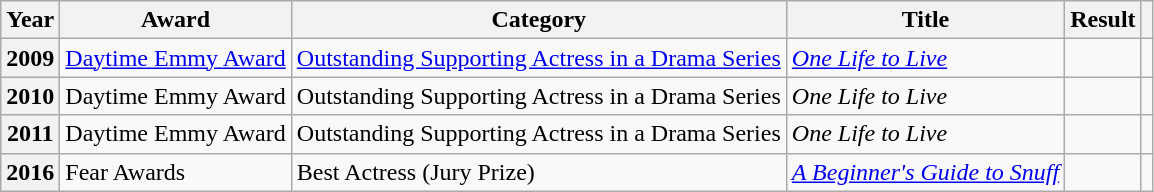<table class="wikitable sortable plainrowheaders">
<tr>
<th scope="col">Year</th>
<th scope="col">Award</th>
<th scope="col">Category</th>
<th scope="col">Title</th>
<th scope="col">Result</th>
<th scope="col" class="unsortable"></th>
</tr>
<tr>
<th>2009</th>
<td><a href='#'>Daytime Emmy Award</a></td>
<td><a href='#'>Outstanding Supporting Actress in a Drama Series</a></td>
<td><em><a href='#'>One Life to Live</a></em></td>
<td></td>
<td></td>
</tr>
<tr>
<th>2010</th>
<td>Daytime Emmy Award</td>
<td>Outstanding Supporting Actress in a Drama Series</td>
<td><em>One Life to Live</em></td>
<td></td>
<td></td>
</tr>
<tr>
<th>2011</th>
<td>Daytime Emmy Award</td>
<td>Outstanding Supporting Actress in a Drama Series</td>
<td><em>One Life to Live</em></td>
<td></td>
<td></td>
</tr>
<tr>
<th>2016</th>
<td>Fear Awards</td>
<td>Best Actress (Jury Prize)</td>
<td><em><a href='#'>A Beginner's Guide to Snuff</a></em></td>
<td></td>
<td></td>
</tr>
</table>
